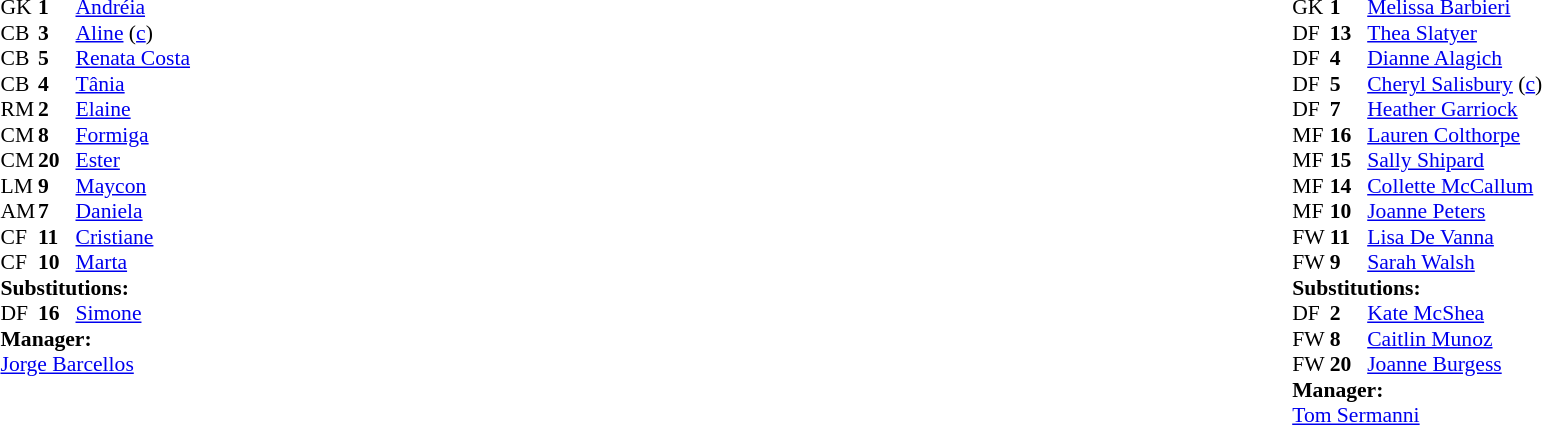<table width="100%">
<tr>
<td valign="top" width="50%"><br><table style="font-size: 90%" cellspacing="0" cellpadding="0">
<tr>
<th width="25"></th>
<th width="25"></th>
</tr>
<tr>
<td>GK</td>
<td><strong>1</strong></td>
<td><a href='#'>Andréia</a></td>
</tr>
<tr>
<td>CB</td>
<td><strong>3</strong></td>
<td><a href='#'>Aline</a> (<a href='#'>c</a>)</td>
</tr>
<tr>
<td>CB</td>
<td><strong>5</strong></td>
<td><a href='#'>Renata Costa</a></td>
</tr>
<tr>
<td>CB</td>
<td><strong>4</strong></td>
<td><a href='#'>Tânia</a></td>
</tr>
<tr>
<td>RM</td>
<td><strong>2</strong></td>
<td><a href='#'>Elaine</a></td>
</tr>
<tr>
<td>CM</td>
<td><strong>8</strong></td>
<td><a href='#'>Formiga</a></td>
<td></td>
<td></td>
</tr>
<tr>
<td>CM</td>
<td><strong>20</strong></td>
<td><a href='#'>Ester</a></td>
</tr>
<tr>
<td>LM</td>
<td><strong>9</strong></td>
<td><a href='#'>Maycon</a></td>
</tr>
<tr>
<td>AM</td>
<td><strong>7</strong></td>
<td><a href='#'>Daniela</a></td>
</tr>
<tr>
<td>CF</td>
<td><strong>11</strong></td>
<td><a href='#'>Cristiane</a></td>
</tr>
<tr>
<td>CF</td>
<td><strong>10</strong></td>
<td><a href='#'>Marta</a></td>
</tr>
<tr>
<td colspan=3><strong>Substitutions:</strong></td>
</tr>
<tr>
<td>DF</td>
<td><strong>16</strong></td>
<td><a href='#'>Simone</a></td>
<td></td>
<td></td>
</tr>
<tr>
<td colspan=3><strong>Manager:</strong></td>
</tr>
<tr>
<td colspan=3> <a href='#'>Jorge Barcellos</a></td>
</tr>
</table>
</td>
<td valign="top" width="50%"><br><table style="font-size: 90%" cellspacing="0" cellpadding="0" align="center">
<tr>
<th width=25></th>
<th width=25></th>
</tr>
<tr>
<td>GK</td>
<td><strong>1</strong></td>
<td><a href='#'>Melissa Barbieri</a></td>
</tr>
<tr>
<td>DF</td>
<td><strong>13</strong></td>
<td><a href='#'>Thea Slatyer</a></td>
</tr>
<tr>
<td>DF</td>
<td><strong>4</strong></td>
<td><a href='#'>Dianne Alagich</a></td>
</tr>
<tr>
<td>DF</td>
<td><strong>5</strong></td>
<td><a href='#'>Cheryl Salisbury</a> (<a href='#'>c</a>)</td>
<td></td>
<td></td>
</tr>
<tr>
<td>DF</td>
<td><strong>7</strong></td>
<td><a href='#'>Heather Garriock</a></td>
</tr>
<tr>
<td>MF</td>
<td><strong>16</strong></td>
<td><a href='#'>Lauren Colthorpe</a></td>
</tr>
<tr>
<td>MF</td>
<td><strong>15</strong></td>
<td><a href='#'>Sally Shipard</a></td>
<td></td>
<td></td>
</tr>
<tr>
<td>MF</td>
<td><strong>14</strong></td>
<td><a href='#'>Collette McCallum</a></td>
</tr>
<tr>
<td>MF</td>
<td><strong>10</strong></td>
<td><a href='#'>Joanne Peters</a></td>
<td></td>
<td></td>
</tr>
<tr>
<td>FW</td>
<td><strong>11</strong></td>
<td><a href='#'>Lisa De Vanna</a></td>
</tr>
<tr>
<td>FW</td>
<td><strong>9</strong></td>
<td><a href='#'>Sarah Walsh</a></td>
</tr>
<tr>
<td colspan=3><strong>Substitutions:</strong></td>
</tr>
<tr>
<td>DF</td>
<td><strong>2</strong></td>
<td><a href='#'>Kate McShea</a></td>
<td></td>
<td></td>
</tr>
<tr>
<td>FW</td>
<td><strong>8</strong></td>
<td><a href='#'>Caitlin Munoz</a></td>
<td></td>
<td></td>
</tr>
<tr>
<td>FW</td>
<td><strong>20</strong></td>
<td><a href='#'>Joanne Burgess</a></td>
<td></td>
<td></td>
</tr>
<tr>
<td colspan=3><strong>Manager:</strong></td>
</tr>
<tr>
<td colspan=3> <a href='#'>Tom Sermanni</a></td>
</tr>
</table>
</td>
</tr>
</table>
